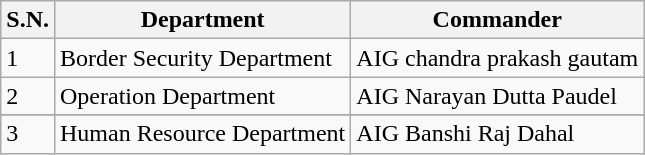<table class="wikitable">
<tr>
<th>S.N.</th>
<th>Department</th>
<th>Commander</th>
</tr>
<tr>
<td>1</td>
<td>Border Security Department</td>
<td>AIG chandra prakash gautam</td>
</tr>
<tr>
<td>2</td>
<td>Operation Department</td>
<td>AIG Narayan Dutta Paudel</td>
</tr>
<tr>
</tr>
<tr>
<td>3</td>
<td>Human Resource Department</td>
<td>AIG Banshi Raj Dahal</td>
</tr>
</table>
